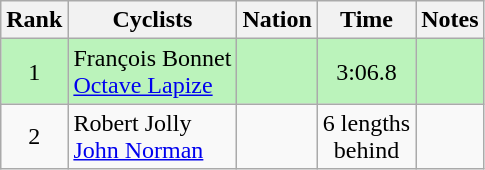<table class="wikitable sortable">
<tr>
<th>Rank</th>
<th>Cyclists</th>
<th>Nation</th>
<th>Time</th>
<th>Notes</th>
</tr>
<tr bgcolor=bbf3bb>
<td align=center>1</td>
<td>François Bonnet <br> <a href='#'>Octave Lapize</a></td>
<td></td>
<td align=center>3:06.8</td>
<td align=center></td>
</tr>
<tr>
<td align=center>2</td>
<td>Robert Jolly <br> <a href='#'>John Norman</a></td>
<td></td>
<td align=center>6 lengths<br>behind</td>
<td></td>
</tr>
</table>
